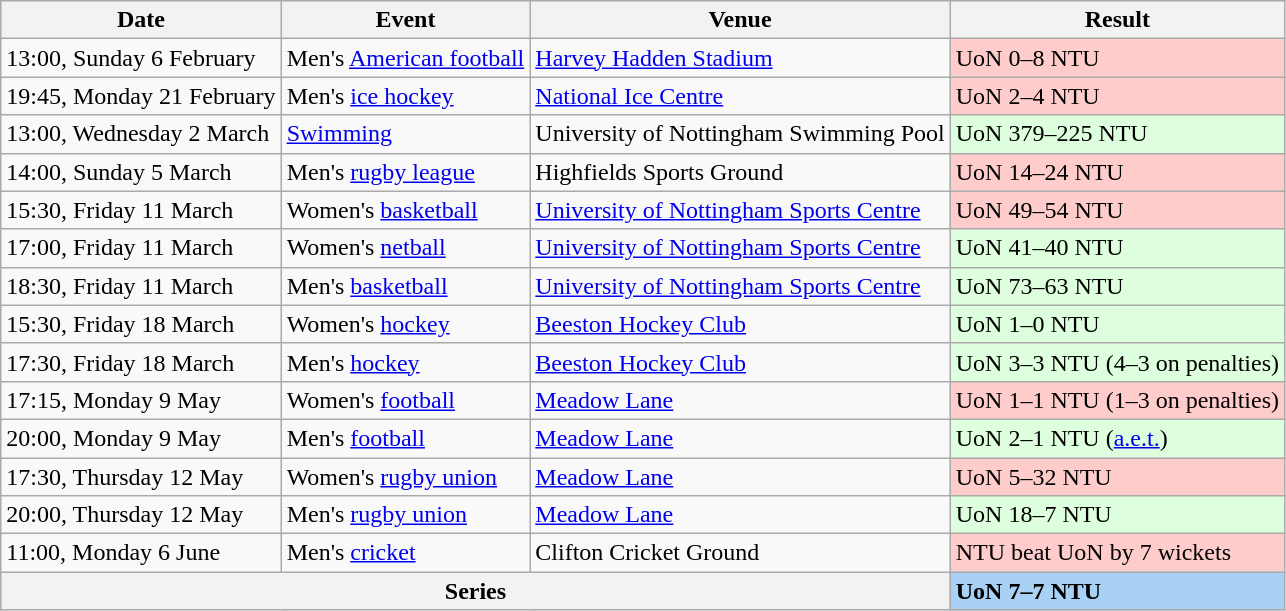<table class="wikitable">
<tr>
<th>Date</th>
<th>Event</th>
<th>Venue</th>
<th>Result</th>
</tr>
<tr>
<td>13:00, Sunday 6 February</td>
<td>Men's <a href='#'>American football</a></td>
<td><a href='#'>Harvey Hadden Stadium</a></td>
<td bgcolor="#FFCCCC">UoN 0–8 NTU</td>
</tr>
<tr>
<td>19:45, Monday 21 February</td>
<td>Men's <a href='#'>ice hockey</a></td>
<td><a href='#'>National Ice Centre</a></td>
<td bgcolor="#FFCCCC">UoN 2–4 NTU</td>
</tr>
<tr>
<td>13:00, Wednesday 2 March</td>
<td><a href='#'>Swimming</a></td>
<td>University of Nottingham Swimming Pool</td>
<td bgcolor="#DDFFDD">UoN 379–225 NTU</td>
</tr>
<tr>
<td>14:00, Sunday 5 March</td>
<td>Men's <a href='#'>rugby league</a></td>
<td>Highfields Sports Ground</td>
<td bgcolor="#FFCCCC">UoN 14–24 NTU</td>
</tr>
<tr>
<td>15:30, Friday 11 March</td>
<td>Women's <a href='#'>basketball</a></td>
<td><a href='#'>University of Nottingham Sports Centre</a></td>
<td bgcolor="#FFCCCC">UoN 49–54 NTU</td>
</tr>
<tr>
<td>17:00, Friday 11 March</td>
<td>Women's <a href='#'>netball</a></td>
<td><a href='#'>University of Nottingham Sports Centre</a></td>
<td bgcolor="#DDFFDD">UoN 41–40 NTU</td>
</tr>
<tr>
<td>18:30, Friday 11 March</td>
<td>Men's <a href='#'>basketball</a></td>
<td><a href='#'>University of Nottingham Sports Centre</a></td>
<td bgcolor="#DDFFDD">UoN 73–63 NTU</td>
</tr>
<tr>
<td>15:30, Friday 18 March</td>
<td>Women's <a href='#'>hockey</a></td>
<td><a href='#'>Beeston Hockey Club</a></td>
<td bgcolor="#DDFFDD">UoN 1–0 NTU</td>
</tr>
<tr>
<td>17:30, Friday 18 March</td>
<td>Men's <a href='#'>hockey</a></td>
<td><a href='#'>Beeston Hockey Club</a></td>
<td bgcolor="#DDFFDD">UoN 3–3 NTU (4–3 on penalties)</td>
</tr>
<tr>
<td>17:15, Monday 9 May</td>
<td>Women's <a href='#'>football</a></td>
<td><a href='#'>Meadow Lane</a></td>
<td bgcolor="#FFCCCC">UoN 1–1 NTU (1–3 on penalties)</td>
</tr>
<tr>
<td>20:00, Monday 9 May</td>
<td>Men's <a href='#'>football</a></td>
<td><a href='#'>Meadow Lane</a></td>
<td bgcolor="#DDFFDD">UoN 2–1 NTU (<a href='#'>a.e.t.</a>)</td>
</tr>
<tr>
<td>17:30, Thursday 12 May</td>
<td>Women's <a href='#'>rugby union</a></td>
<td><a href='#'>Meadow Lane</a></td>
<td bgcolor="FFCCCC">UoN 5–32 NTU</td>
</tr>
<tr>
<td>20:00, Thursday 12 May</td>
<td>Men's <a href='#'>rugby union</a></td>
<td><a href='#'>Meadow Lane</a></td>
<td bgcolor="#DDFFDD">UoN 18–7 NTU</td>
</tr>
<tr>
<td>11:00, Monday 6 June</td>
<td>Men's <a href='#'>cricket</a></td>
<td>Clifton Cricket Ground</td>
<td bgcolor="FFCCCC">NTU beat UoN by 7 wickets</td>
</tr>
<tr>
<td bgcolor="#F2F2F2" align="center" colspan="3"><strong>Series</strong></td>
<td bgcolor="#A9D0F5"><strong>UoN 7–7 NTU</strong></td>
</tr>
</table>
